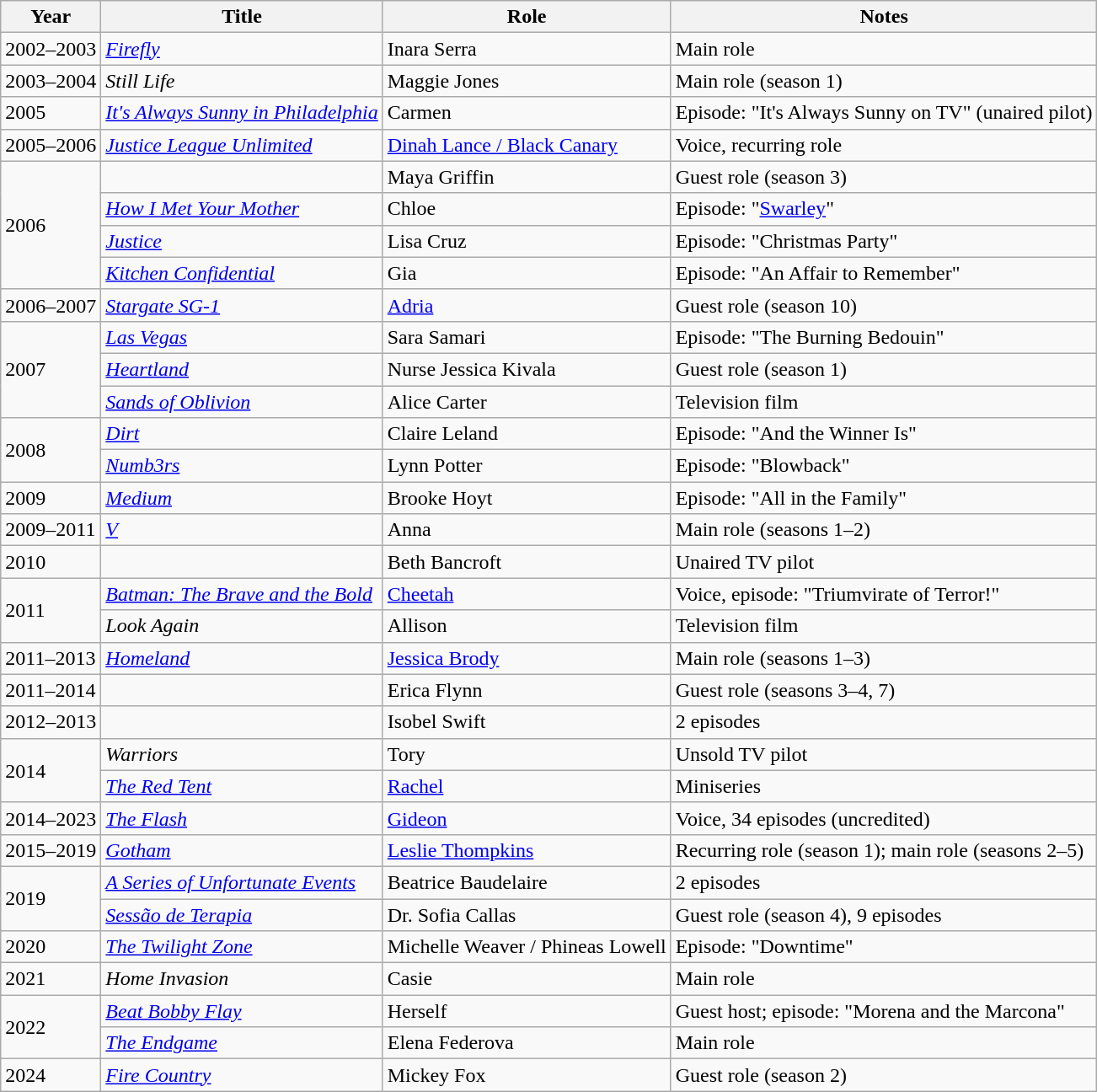<table class="wikitable">
<tr>
<th>Year</th>
<th>Title</th>
<th>Role</th>
<th>Notes</th>
</tr>
<tr>
<td>2002–2003</td>
<td><em><a href='#'>Firefly</a></em></td>
<td>Inara Serra</td>
<td>Main role</td>
</tr>
<tr>
<td>2003–2004</td>
<td><em>Still Life</em></td>
<td>Maggie Jones</td>
<td>Main role (season 1)</td>
</tr>
<tr>
<td>2005</td>
<td><em><a href='#'>It's Always Sunny in Philadelphia</a></em></td>
<td>Carmen</td>
<td>Episode: "It's Always Sunny on TV" (unaired pilot)</td>
</tr>
<tr>
<td>2005–2006</td>
<td><em><a href='#'>Justice League Unlimited</a></em></td>
<td><a href='#'>Dinah Lance / Black Canary</a></td>
<td>Voice, recurring role</td>
</tr>
<tr>
<td rowspan="4">2006</td>
<td><em></em></td>
<td>Maya Griffin</td>
<td>Guest role (season 3)</td>
</tr>
<tr>
<td><em><a href='#'>How I Met Your Mother</a></em></td>
<td>Chloe</td>
<td>Episode: "<a href='#'>Swarley</a>"</td>
</tr>
<tr>
<td><em><a href='#'>Justice</a></em></td>
<td>Lisa Cruz</td>
<td>Episode: "Christmas Party"</td>
</tr>
<tr>
<td><em><a href='#'>Kitchen Confidential</a></em></td>
<td>Gia</td>
<td>Episode: "An Affair to Remember"</td>
</tr>
<tr>
<td>2006–2007</td>
<td><em><a href='#'>Stargate SG-1</a></em></td>
<td><a href='#'>Adria</a></td>
<td>Guest role (season 10)</td>
</tr>
<tr>
<td rowspan="3">2007</td>
<td><em><a href='#'>Las Vegas</a></em></td>
<td>Sara Samari</td>
<td>Episode: "The Burning Bedouin"</td>
</tr>
<tr>
<td><em><a href='#'>Heartland</a></em></td>
<td>Nurse Jessica Kivala</td>
<td>Guest role (season 1)</td>
</tr>
<tr>
<td><em><a href='#'>Sands of Oblivion</a></em></td>
<td>Alice Carter</td>
<td>Television film</td>
</tr>
<tr>
<td rowspan="2">2008</td>
<td><em><a href='#'>Dirt</a></em></td>
<td>Claire Leland</td>
<td>Episode: "And the Winner Is"</td>
</tr>
<tr>
<td><em><a href='#'>Numb3rs</a></em></td>
<td>Lynn Potter</td>
<td>Episode: "Blowback"</td>
</tr>
<tr>
<td>2009</td>
<td><em><a href='#'>Medium</a></em></td>
<td>Brooke Hoyt</td>
<td>Episode: "All in the Family"</td>
</tr>
<tr>
<td>2009–2011</td>
<td><em><a href='#'>V</a></em></td>
<td>Anna</td>
<td>Main role (seasons 1–2)</td>
</tr>
<tr>
<td>2010</td>
<td><em></em></td>
<td>Beth Bancroft</td>
<td>Unaired TV pilot</td>
</tr>
<tr>
<td rowspan="2">2011</td>
<td><em><a href='#'>Batman: The Brave and the Bold</a></em></td>
<td><a href='#'>Cheetah</a></td>
<td>Voice, episode: "Triumvirate of Terror!"</td>
</tr>
<tr>
<td><em>Look Again</em></td>
<td>Allison</td>
<td>Television film</td>
</tr>
<tr>
<td>2011–2013</td>
<td><em><a href='#'>Homeland</a></em></td>
<td><a href='#'>Jessica Brody</a></td>
<td>Main role (seasons 1–3)</td>
</tr>
<tr>
<td>2011–2014</td>
<td><em></em></td>
<td>Erica Flynn</td>
<td>Guest role (seasons 3–4, 7)</td>
</tr>
<tr>
<td>2012–2013</td>
<td><em></em></td>
<td>Isobel Swift</td>
<td>2 episodes</td>
</tr>
<tr>
<td rowspan="2">2014</td>
<td><em>Warriors</em></td>
<td>Tory</td>
<td>Unsold TV pilot</td>
</tr>
<tr>
<td><em><a href='#'>The Red Tent</a></em></td>
<td><a href='#'>Rachel</a></td>
<td>Miniseries</td>
</tr>
<tr>
<td>2014–2023</td>
<td><em><a href='#'>The Flash</a></em></td>
<td><a href='#'>Gideon</a></td>
<td>Voice, 34 episodes (uncredited)</td>
</tr>
<tr>
<td>2015–2019</td>
<td><em><a href='#'>Gotham</a></em></td>
<td><a href='#'>Leslie Thompkins</a></td>
<td>Recurring role (season 1); main role (seasons 2–5)</td>
</tr>
<tr>
<td rowspan="2">2019</td>
<td><em><a href='#'>A Series of Unfortunate Events</a></em></td>
<td>Beatrice Baudelaire</td>
<td>2 episodes</td>
</tr>
<tr>
<td><em><a href='#'>Sessão de Terapia</a></em></td>
<td>Dr. Sofia Callas</td>
<td>Guest role (season 4), 9 episodes</td>
</tr>
<tr>
<td>2020</td>
<td><em><a href='#'>The Twilight Zone</a></em></td>
<td>Michelle Weaver / Phineas Lowell</td>
<td>Episode: "Downtime"</td>
</tr>
<tr>
<td>2021</td>
<td><em>Home Invasion</em></td>
<td>Casie</td>
<td>Main role</td>
</tr>
<tr>
<td rowspan="2">2022</td>
<td><em><a href='#'>Beat Bobby Flay</a></em></td>
<td>Herself</td>
<td>Guest host; episode: "Morena and the Marcona"</td>
</tr>
<tr>
<td><em><a href='#'>The Endgame</a></em></td>
<td>Elena Federova</td>
<td>Main role</td>
</tr>
<tr>
<td>2024</td>
<td><em><a href='#'>Fire Country</a></em></td>
<td>Mickey Fox</td>
<td>Guest role (season 2)</td>
</tr>
</table>
